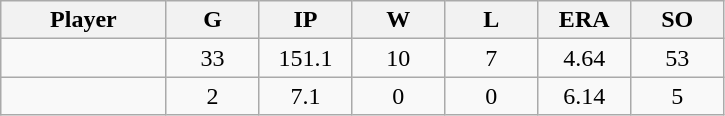<table class="wikitable sortable">
<tr>
<th bgcolor="#DDDDFF" width="16%">Player</th>
<th bgcolor="#DDDDFF" width="9%">G</th>
<th bgcolor="#DDDDFF" width="9%">IP</th>
<th bgcolor="#DDDDFF" width="9%">W</th>
<th bgcolor="#DDDDFF" width="9%">L</th>
<th bgcolor="#DDDDFF" width="9%">ERA</th>
<th bgcolor="#DDDDFF" width="9%">SO</th>
</tr>
<tr align="center">
<td></td>
<td>33</td>
<td>151.1</td>
<td>10</td>
<td>7</td>
<td>4.64</td>
<td>53</td>
</tr>
<tr align="center">
<td></td>
<td>2</td>
<td>7.1</td>
<td>0</td>
<td>0</td>
<td>6.14</td>
<td>5</td>
</tr>
</table>
